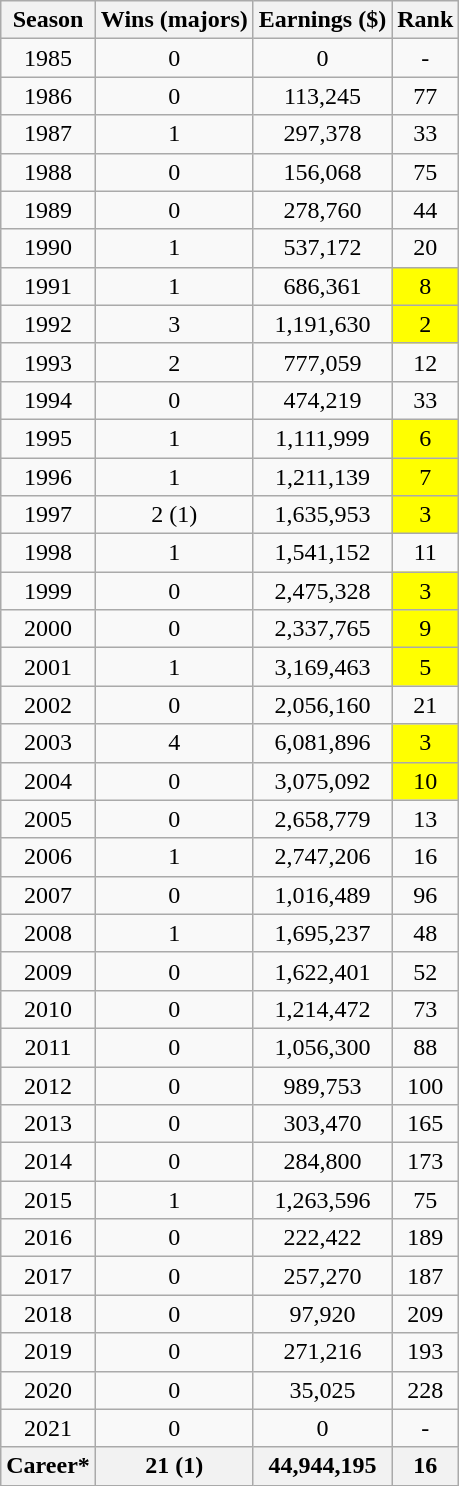<table class="wikitable" style="text-align:center">
<tr>
<th>Season</th>
<th>Wins (majors)</th>
<th>Earnings ($)</th>
<th>Rank</th>
</tr>
<tr>
<td>1985</td>
<td>0</td>
<td>0</td>
<td>-</td>
</tr>
<tr>
<td>1986</td>
<td>0</td>
<td>113,245</td>
<td>77</td>
</tr>
<tr>
<td>1987</td>
<td>1</td>
<td>297,378</td>
<td>33</td>
</tr>
<tr>
<td>1988</td>
<td>0</td>
<td>156,068</td>
<td>75</td>
</tr>
<tr>
<td>1989</td>
<td>0</td>
<td>278,760</td>
<td>44</td>
</tr>
<tr>
<td>1990</td>
<td>1</td>
<td>537,172</td>
<td>20</td>
</tr>
<tr>
<td>1991</td>
<td>1</td>
<td>686,361</td>
<td style="background:yellow;">8</td>
</tr>
<tr>
<td>1992</td>
<td>3</td>
<td>1,191,630</td>
<td style="background:yellow;">2</td>
</tr>
<tr>
<td>1993</td>
<td>2</td>
<td>777,059</td>
<td>12</td>
</tr>
<tr>
<td>1994</td>
<td>0</td>
<td>474,219</td>
<td>33</td>
</tr>
<tr>
<td>1995</td>
<td>1</td>
<td>1,111,999</td>
<td style="background:yellow;">6</td>
</tr>
<tr>
<td>1996</td>
<td>1</td>
<td>1,211,139</td>
<td style="background:yellow;">7</td>
</tr>
<tr>
<td>1997</td>
<td>2 (1)</td>
<td>1,635,953</td>
<td style="background:yellow;">3</td>
</tr>
<tr>
<td>1998</td>
<td>1</td>
<td>1,541,152</td>
<td>11</td>
</tr>
<tr>
<td>1999</td>
<td>0</td>
<td>2,475,328</td>
<td style="background:yellow;">3</td>
</tr>
<tr>
<td>2000</td>
<td>0</td>
<td>2,337,765</td>
<td style="background:yellow;">9</td>
</tr>
<tr>
<td>2001</td>
<td>1</td>
<td>3,169,463</td>
<td style="background:yellow;">5</td>
</tr>
<tr>
<td>2002</td>
<td>0</td>
<td>2,056,160</td>
<td>21</td>
</tr>
<tr>
<td>2003</td>
<td>4</td>
<td>6,081,896</td>
<td style="background:yellow;">3</td>
</tr>
<tr>
<td>2004</td>
<td>0</td>
<td>3,075,092</td>
<td style="background:yellow;">10</td>
</tr>
<tr>
<td>2005</td>
<td>0</td>
<td>2,658,779</td>
<td>13</td>
</tr>
<tr>
<td>2006</td>
<td>1</td>
<td>2,747,206</td>
<td>16</td>
</tr>
<tr>
<td>2007</td>
<td>0</td>
<td>1,016,489</td>
<td>96</td>
</tr>
<tr>
<td>2008</td>
<td>1</td>
<td>1,695,237</td>
<td>48</td>
</tr>
<tr>
<td>2009</td>
<td>0</td>
<td>1,622,401</td>
<td>52</td>
</tr>
<tr>
<td>2010</td>
<td>0</td>
<td>1,214,472</td>
<td>73</td>
</tr>
<tr>
<td>2011</td>
<td>0</td>
<td>1,056,300</td>
<td>88</td>
</tr>
<tr>
<td>2012</td>
<td>0</td>
<td>989,753</td>
<td>100</td>
</tr>
<tr>
<td>2013</td>
<td>0</td>
<td>303,470</td>
<td>165</td>
</tr>
<tr>
<td>2014</td>
<td>0</td>
<td>284,800</td>
<td>173</td>
</tr>
<tr>
<td>2015</td>
<td>1</td>
<td>1,263,596</td>
<td>75</td>
</tr>
<tr>
<td>2016</td>
<td>0</td>
<td>222,422</td>
<td>189</td>
</tr>
<tr>
<td>2017</td>
<td>0</td>
<td>257,270</td>
<td>187</td>
</tr>
<tr>
<td>2018</td>
<td>0</td>
<td>97,920</td>
<td>209</td>
</tr>
<tr>
<td>2019</td>
<td>0</td>
<td>271,216</td>
<td>193</td>
</tr>
<tr>
<td>2020</td>
<td>0</td>
<td>35,025</td>
<td>228</td>
</tr>
<tr>
<td>2021</td>
<td>0</td>
<td>0</td>
<td>-</td>
</tr>
<tr>
<th>Career*</th>
<th>21 (1)</th>
<th>44,944,195</th>
<th>16</th>
</tr>
</table>
